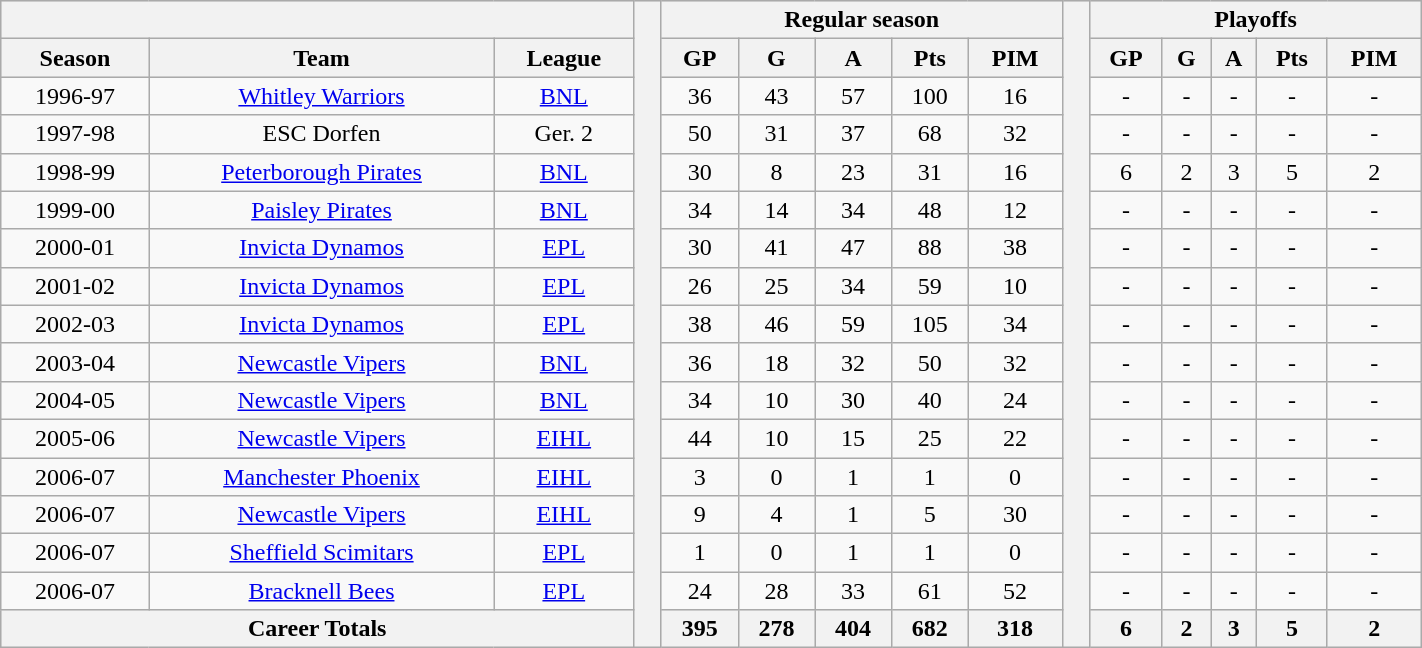<table class="wikitable"| BORDER="0" CELLPADDING="1" CELLSPACING="0" width="75%" style="text-align:center">
<tr bgcolor="#e0e0e0">
<th colspan="3" bgcolor="#ffffff"> </th>
<th rowspan="99" bgcolor="#ffffff"> </th>
<th colspan="5">Regular season</th>
<th rowspan="99" bgcolor="#ffffff"> </th>
<th colspan="5">Playoffs</th>
</tr>
<tr bgcolor="#e0e0e0">
<th>Season</th>
<th>Team</th>
<th>League</th>
<th>GP</th>
<th>G</th>
<th>A</th>
<th>Pts</th>
<th>PIM</th>
<th>GP</th>
<th>G</th>
<th>A</th>
<th>Pts</th>
<th>PIM</th>
</tr>
<tr ALIGN="center">
<td>1996-97</td>
<td><a href='#'>Whitley Warriors</a></td>
<td><a href='#'>BNL</a></td>
<td>36</td>
<td>43</td>
<td>57</td>
<td>100</td>
<td>16</td>
<td>-</td>
<td>-</td>
<td>-</td>
<td>-</td>
<td>-</td>
</tr>
<tr ALIGN="center">
<td>1997-98</td>
<td>ESC Dorfen</td>
<td>Ger. 2</td>
<td>50</td>
<td>31</td>
<td>37</td>
<td>68</td>
<td>32</td>
<td>-</td>
<td>-</td>
<td>-</td>
<td>-</td>
<td>-</td>
</tr>
<tr ALIGN="center">
<td>1998-99</td>
<td><a href='#'>Peterborough Pirates</a></td>
<td><a href='#'>BNL</a></td>
<td>30</td>
<td>8</td>
<td>23</td>
<td>31</td>
<td>16</td>
<td>6</td>
<td>2</td>
<td>3</td>
<td>5</td>
<td>2</td>
</tr>
<tr ALIGN="center">
<td>1999-00</td>
<td><a href='#'>Paisley Pirates</a></td>
<td><a href='#'>BNL</a></td>
<td>34</td>
<td>14</td>
<td>34</td>
<td>48</td>
<td>12</td>
<td>-</td>
<td>-</td>
<td>-</td>
<td>-</td>
<td>-</td>
</tr>
<tr ALIGN="center">
<td>2000-01</td>
<td><a href='#'>Invicta Dynamos</a></td>
<td><a href='#'>EPL</a></td>
<td>30</td>
<td>41</td>
<td>47</td>
<td>88</td>
<td>38</td>
<td>-</td>
<td>-</td>
<td>-</td>
<td>-</td>
<td>-</td>
</tr>
<tr ALIGN="center">
<td>2001-02</td>
<td><a href='#'>Invicta Dynamos</a></td>
<td><a href='#'>EPL</a></td>
<td>26</td>
<td>25</td>
<td>34</td>
<td>59</td>
<td>10</td>
<td>-</td>
<td>-</td>
<td>-</td>
<td>-</td>
<td>-</td>
</tr>
<tr ALIGN="center">
<td>2002-03</td>
<td><a href='#'>Invicta Dynamos</a></td>
<td><a href='#'>EPL</a></td>
<td>38</td>
<td>46</td>
<td>59</td>
<td>105</td>
<td>34</td>
<td>-</td>
<td>-</td>
<td>-</td>
<td>-</td>
<td>-</td>
</tr>
<tr ALIGN="center">
<td>2003-04</td>
<td><a href='#'>Newcastle Vipers</a></td>
<td><a href='#'>BNL</a></td>
<td>36</td>
<td>18</td>
<td>32</td>
<td>50</td>
<td>32</td>
<td>-</td>
<td>-</td>
<td>-</td>
<td>-</td>
<td>-</td>
</tr>
<tr ALIGN="center">
<td>2004-05</td>
<td><a href='#'>Newcastle Vipers</a></td>
<td><a href='#'>BNL</a></td>
<td>34</td>
<td>10</td>
<td>30</td>
<td>40</td>
<td>24</td>
<td>-</td>
<td>-</td>
<td>-</td>
<td>-</td>
<td>-</td>
</tr>
<tr ALIGN="center">
<td>2005-06</td>
<td><a href='#'>Newcastle Vipers</a></td>
<td><a href='#'>EIHL</a></td>
<td>44</td>
<td>10</td>
<td>15</td>
<td>25</td>
<td>22</td>
<td>-</td>
<td>-</td>
<td>-</td>
<td>-</td>
<td>-</td>
</tr>
<tr ALIGN="center">
<td>2006-07</td>
<td><a href='#'>Manchester Phoenix</a></td>
<td><a href='#'>EIHL</a></td>
<td>3</td>
<td>0</td>
<td>1</td>
<td>1</td>
<td>0</td>
<td>-</td>
<td>-</td>
<td>-</td>
<td>-</td>
<td>-</td>
</tr>
<tr ALIGN="center">
<td>2006-07</td>
<td><a href='#'>Newcastle Vipers</a></td>
<td><a href='#'>EIHL</a></td>
<td>9</td>
<td>4</td>
<td>1</td>
<td>5</td>
<td>30</td>
<td>-</td>
<td>-</td>
<td>-</td>
<td>-</td>
<td>-</td>
</tr>
<tr ALIGN="center">
<td>2006-07</td>
<td><a href='#'>Sheffield Scimitars</a></td>
<td><a href='#'>EPL</a></td>
<td>1</td>
<td>0</td>
<td>1</td>
<td>1</td>
<td>0</td>
<td>-</td>
<td>-</td>
<td>-</td>
<td>-</td>
<td>-</td>
</tr>
<tr ALIGN="center">
<td>2006-07</td>
<td><a href='#'>Bracknell Bees</a></td>
<td><a href='#'>EPL</a></td>
<td>24</td>
<td>28</td>
<td>33</td>
<td>61</td>
<td>52</td>
<td>-</td>
<td>-</td>
<td>-</td>
<td>-</td>
<td>-</td>
</tr>
<tr bgcolor="#e0e0e0">
<th colspan="3">Career Totals</th>
<th>395</th>
<th>278</th>
<th>404</th>
<th>682</th>
<th>318</th>
<th>6</th>
<th>2</th>
<th>3</th>
<th>5</th>
<th>2</th>
</tr>
</table>
